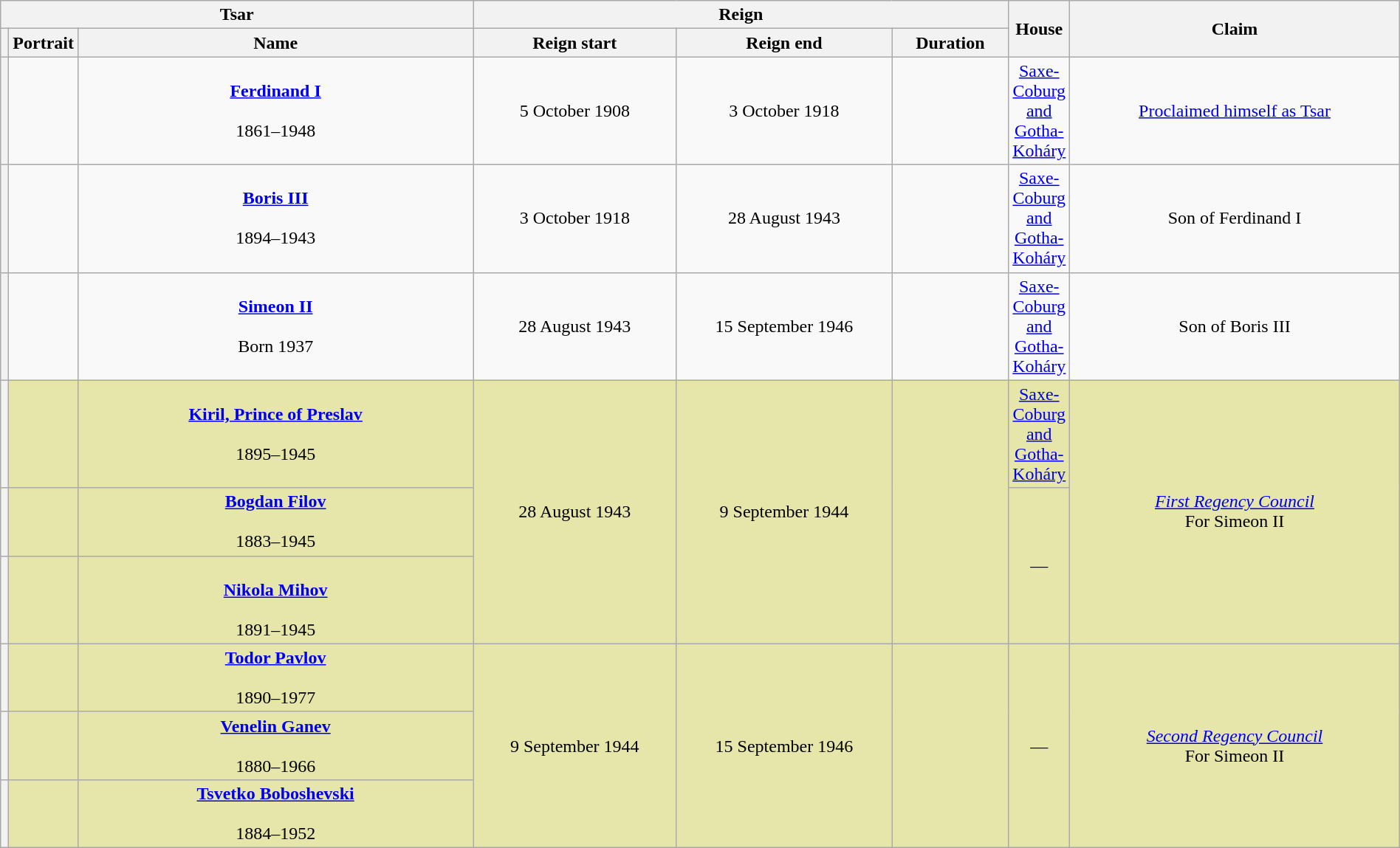<table class="wikitable" style="text-align:center; width:100%">
<tr>
<th width=35% colspan=3>Tsar</th>
<th width=40% colspan=3>Reign</th>
<th rowspan=2>House</th>
<th width=25% rowspan=2>Claim</th>
</tr>
<tr>
<th></th>
<th>Portrait</th>
<th width=30%>Name<br></th>
<th>Reign start</th>
<th>Reign end</th>
<th>Duration</th>
</tr>
<tr>
<th></th>
<td></td>
<td><strong><a href='#'>Ferdinand I</a></strong><br><br>1861–1948<br></td>
<td>5 October 1908</td>
<td>3 October 1918<br></td>
<td></td>
<td><a href='#'>Saxe-Coburg and Gotha-Koháry</a></td>
<td><a href='#'>Proclaimed himself as Tsar</a></td>
</tr>
<tr>
<th></th>
<td></td>
<td><strong><a href='#'>Boris III</a></strong><br><br>1894–1943<br></td>
<td>3 October 1918</td>
<td>28 August 1943<br></td>
<td></td>
<td><a href='#'>Saxe-Coburg and Gotha-Koháry</a></td>
<td>Son of Ferdinand I</td>
</tr>
<tr>
<th></th>
<td></td>
<td><strong><a href='#'>Simeon II</a></strong><br><br>Born 1937<br></td>
<td>28 August 1943</td>
<td>15 September 1946<br></td>
<td></td>
<td><a href='#'>Saxe-Coburg and Gotha-Koháry</a></td>
<td>Son of Boris III</td>
</tr>
<tr style="background:#e6e6aa;">
<th></th>
<td></td>
<td><strong><a href='#'>Kiril, Prince of Preslav</a></strong><br><br>1895–1945<br></td>
<td rowspan=3>28 August 1943</td>
<td rowspan=3>9 September 1944<br></td>
<td rowspan=3></td>
<td><a href='#'>Saxe-Coburg and Gotha-Koháry</a></td>
<td rowspan=3><em><a href='#'>First Regency Council</a></em><br>For Simeon II</td>
</tr>
<tr style="background:#e6e6aa;">
<th></th>
<td></td>
<td><strong><a href='#'>Bogdan Filov</a></strong><br><br>1883–1945<br></td>
<td rowspan=2>—</td>
</tr>
<tr style="background:#e6e6aa;">
<th></th>
<td></td>
<td><br><strong><a href='#'>Nikola Mihov</a></strong><br><br>1891–1945<br></td>
</tr>
<tr style="background:#e6e6aa;">
<th></th>
<td></td>
<td><strong><a href='#'>Todor Pavlov</a></strong><br><br>1890–1977<br></td>
<td rowspan=3>9 September 1944</td>
<td rowspan=3>15 September 1946<br></td>
<td rowspan=3></td>
<td rowspan=3>—</td>
<td rowspan=3><em><a href='#'>Second Regency Council</a></em><br>For Simeon II</td>
</tr>
<tr style="background:#e6e6aa;">
<th></th>
<td></td>
<td><strong><a href='#'>Venelin Ganev</a></strong><br><br>1880–1966<br></td>
</tr>
<tr style="background:#e6e6aa;">
<th></th>
<td></td>
<td><strong><a href='#'>Tsvetko Boboshevski</a></strong><br><br>1884–1952<br></td>
</tr>
</table>
